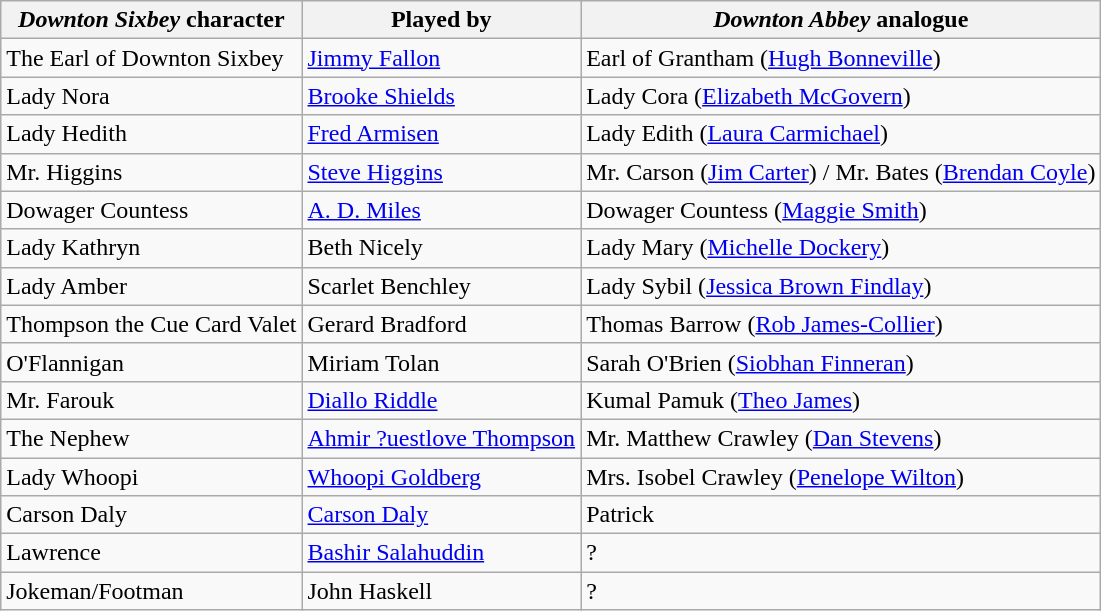<table class="wikitable">
<tr>
<th><em>Downton Sixbey</em> character</th>
<th>Played by</th>
<th><em>Downton Abbey</em> analogue</th>
</tr>
<tr>
<td>The Earl of Downton Sixbey</td>
<td><a href='#'>Jimmy Fallon</a></td>
<td>Earl of Grantham (<a href='#'>Hugh Bonneville</a>)</td>
</tr>
<tr>
<td>Lady Nora</td>
<td><a href='#'>Brooke Shields</a></td>
<td>Lady Cora (<a href='#'>Elizabeth McGovern</a>)</td>
</tr>
<tr>
<td>Lady Hedith</td>
<td><a href='#'>Fred Armisen</a></td>
<td>Lady Edith (<a href='#'>Laura Carmichael</a>)</td>
</tr>
<tr>
<td>Mr. Higgins</td>
<td><a href='#'>Steve Higgins</a></td>
<td>Mr. Carson (<a href='#'>Jim Carter</a>) / Mr. Bates (<a href='#'>Brendan Coyle</a>)</td>
</tr>
<tr>
<td>Dowager Countess</td>
<td><a href='#'>A. D. Miles</a></td>
<td>Dowager Countess (<a href='#'>Maggie Smith</a>)</td>
</tr>
<tr>
<td>Lady Kathryn</td>
<td>Beth Nicely</td>
<td>Lady Mary (<a href='#'>Michelle Dockery</a>)</td>
</tr>
<tr>
<td>Lady Amber</td>
<td>Scarlet Benchley</td>
<td>Lady Sybil (<a href='#'>Jessica Brown Findlay</a>)</td>
</tr>
<tr>
<td>Thompson the Cue Card Valet</td>
<td>Gerard Bradford</td>
<td>Thomas Barrow (<a href='#'>Rob James-Collier</a>)</td>
</tr>
<tr>
<td>O'Flannigan</td>
<td>Miriam Tolan</td>
<td>Sarah O'Brien (<a href='#'>Siobhan Finneran</a>)</td>
</tr>
<tr>
<td>Mr. Farouk</td>
<td><a href='#'>Diallo Riddle</a></td>
<td>Kumal Pamuk (<a href='#'>Theo James</a>)</td>
</tr>
<tr>
<td>The Nephew</td>
<td><a href='#'>Ahmir ?uestlove Thompson</a></td>
<td>Mr. Matthew Crawley (<a href='#'>Dan Stevens</a>)</td>
</tr>
<tr>
<td>Lady Whoopi</td>
<td><a href='#'>Whoopi Goldberg</a></td>
<td>Mrs. Isobel Crawley (<a href='#'>Penelope Wilton</a>)</td>
</tr>
<tr>
<td>Carson Daly</td>
<td><a href='#'>Carson Daly</a></td>
<td>Patrick</td>
</tr>
<tr>
<td>Lawrence</td>
<td><a href='#'>Bashir Salahuddin</a></td>
<td>?</td>
</tr>
<tr>
<td>Jokeman/Footman</td>
<td>John Haskell</td>
<td>?</td>
</tr>
</table>
